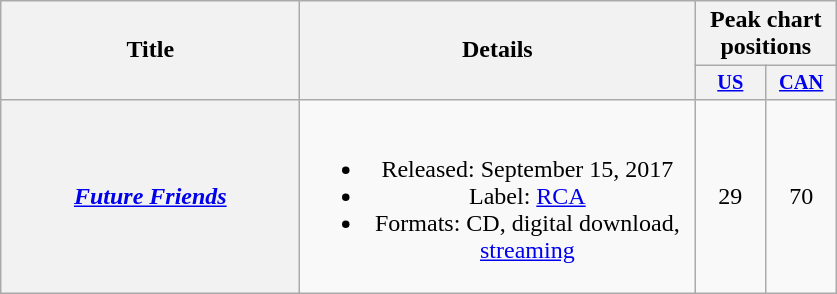<table class="wikitable plainrowheaders" style="text-align:center;" border="1">
<tr>
<th scope="col" rowspan="2" style="width:12em;">Title</th>
<th scope="col" rowspan="2" style="width:16em;">Details</th>
<th scope="col" colspan="2">Peak chart positions</th>
</tr>
<tr>
<th scope="col" style="width:3em;font-size:85%;"><a href='#'>US</a><br></th>
<th scope="col" style="width:3em;font-size:85%;"><a href='#'>CAN</a><br></th>
</tr>
<tr>
<th scope="row"><em><a href='#'>Future Friends</a></em></th>
<td><br><ul><li>Released: September 15, 2017</li><li>Label: <a href='#'>RCA</a></li><li>Formats: CD, digital download, <a href='#'>streaming</a></li></ul></td>
<td>29</td>
<td>70</td>
</tr>
</table>
